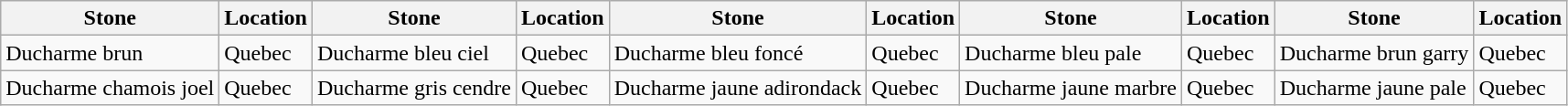<table class="wikitable">
<tr>
<th>Stone</th>
<th>Location</th>
<th>Stone</th>
<th>Location</th>
<th>Stone</th>
<th>Location</th>
<th>Stone</th>
<th>Location</th>
<th>Stone</th>
<th>Location</th>
</tr>
<tr>
<td>Ducharme brun</td>
<td>Quebec</td>
<td>Ducharme bleu ciel</td>
<td>Quebec</td>
<td>Ducharme bleu foncé</td>
<td>Quebec</td>
<td>Ducharme bleu pale</td>
<td>Quebec</td>
<td>Ducharme brun garry</td>
<td>Quebec</td>
</tr>
<tr>
<td>Ducharme chamois joel</td>
<td>Quebec</td>
<td>Ducharme gris cendre</td>
<td>Quebec</td>
<td>Ducharme jaune adirondack</td>
<td>Quebec</td>
<td>Ducharme jaune marbre</td>
<td>Quebec</td>
<td>Ducharme jaune pale</td>
<td>Quebec</td>
</tr>
</table>
